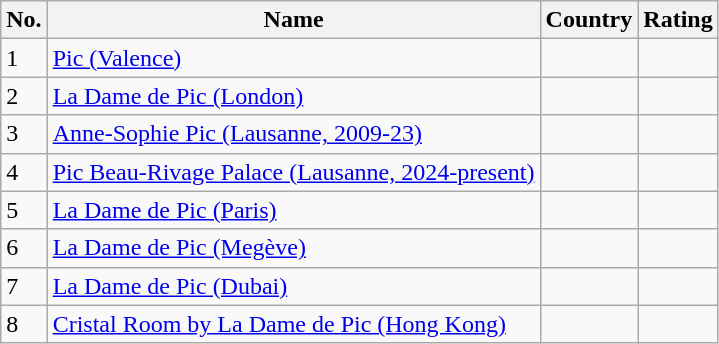<table class="wikitable sortable plainrowheaders" style="text-align:left;"">
<tr>
<th>No.</th>
<th>Name</th>
<th>Country</th>
<th>Rating</th>
</tr>
<tr>
<td>1</td>
<td><a href='#'>Pic (Valence)</a></td>
<td></td>
<td></td>
</tr>
<tr>
<td>2</td>
<td><a href='#'>La Dame de Pic (London)</a></td>
<td></td>
<td></td>
</tr>
<tr>
<td>3</td>
<td><a href='#'>Anne-Sophie Pic (Lausanne, 2009-23)</a></td>
<td></td>
<td></td>
</tr>
<tr>
<td>4</td>
<td><a href='#'>Pic Beau-Rivage Palace (Lausanne, 2024-present)</a></td>
<td></td>
<td></td>
</tr>
<tr>
<td>5</td>
<td><a href='#'>La Dame de Pic (Paris)</a></td>
<td></td>
<td></td>
</tr>
<tr>
<td>6</td>
<td><a href='#'>La Dame de Pic (Megève)</a></td>
<td></td>
<td></td>
</tr>
<tr>
<td>7</td>
<td><a href='#'>La Dame de Pic (Dubai)</a></td>
<td></td>
<td></td>
</tr>
<tr>
<td>8</td>
<td><a href='#'>Cristal Room by La Dame de Pic (Hong Kong)</a></td>
<td></td>
<td></td>
</tr>
</table>
